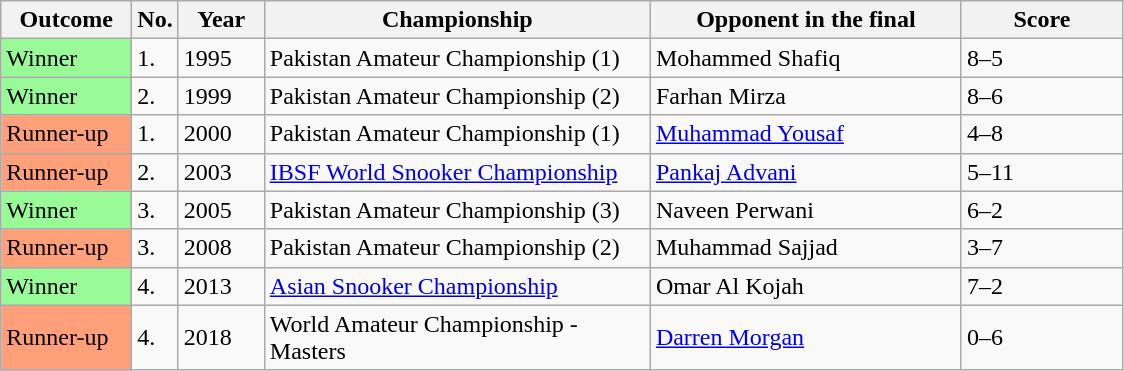<table class="sortable wikitable">
<tr>
<th width="80">Outcome</th>
<th width="20">No.</th>
<th width="50">Year</th>
<th width="250">Championship</th>
<th width="200">Opponent in the final</th>
<th width="100">Score</th>
</tr>
<tr>
<td style="background:#98fb98;">Winner</td>
<td>1.</td>
<td>1995</td>
<td>Pakistan Amateur Championship (1)</td>
<td> Mohammed Shafiq</td>
<td>8–5</td>
</tr>
<tr>
<td style="background:#98fb98;">Winner</td>
<td>2.</td>
<td>1999</td>
<td>Pakistan Amateur Championship (2)</td>
<td> Farhan Mirza</td>
<td>8–6</td>
</tr>
<tr>
<td style="background:#ffa07a;">Runner-up</td>
<td>1.</td>
<td>2000</td>
<td>Pakistan Amateur Championship (1)</td>
<td> <a href='#'>Muhammad Yousaf</a></td>
<td>4–8</td>
</tr>
<tr>
<td style="background:#ffa07a;">Runner-up</td>
<td>2.</td>
<td>2003</td>
<td><a href='#'>IBSF World Snooker Championship</a></td>
<td> <a href='#'>Pankaj Advani</a></td>
<td>5–11</td>
</tr>
<tr>
<td style="background:#98fb98;">Winner</td>
<td>3.</td>
<td>2005</td>
<td>Pakistan Amateur Championship (3)</td>
<td> Naveen Perwani</td>
<td>6–2</td>
</tr>
<tr>
<td style="background:#ffa07a;">Runner-up</td>
<td>3.</td>
<td>2008</td>
<td>Pakistan Amateur Championship (2)</td>
<td> Muhammad Sajjad</td>
<td>3–7</td>
</tr>
<tr>
<td style="background:#98fb98;">Winner</td>
<td>4.</td>
<td>2013</td>
<td><a href='#'>Asian Snooker Championship</a></td>
<td> Omar Al Kojah</td>
<td>7–2</td>
</tr>
<tr>
<td style="background:#ffa07a;">Runner-up</td>
<td>4.</td>
<td>2018</td>
<td>World Amateur Championship - Masters</td>
<td> <a href='#'>Darren Morgan</a></td>
<td>0–6</td>
</tr>
</table>
